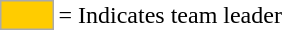<table>
<tr>
<td style="background-color:#FFCC00; border:1px solid #aaaaaa; width:2em;"></td>
<td>= Indicates team leader</td>
</tr>
</table>
